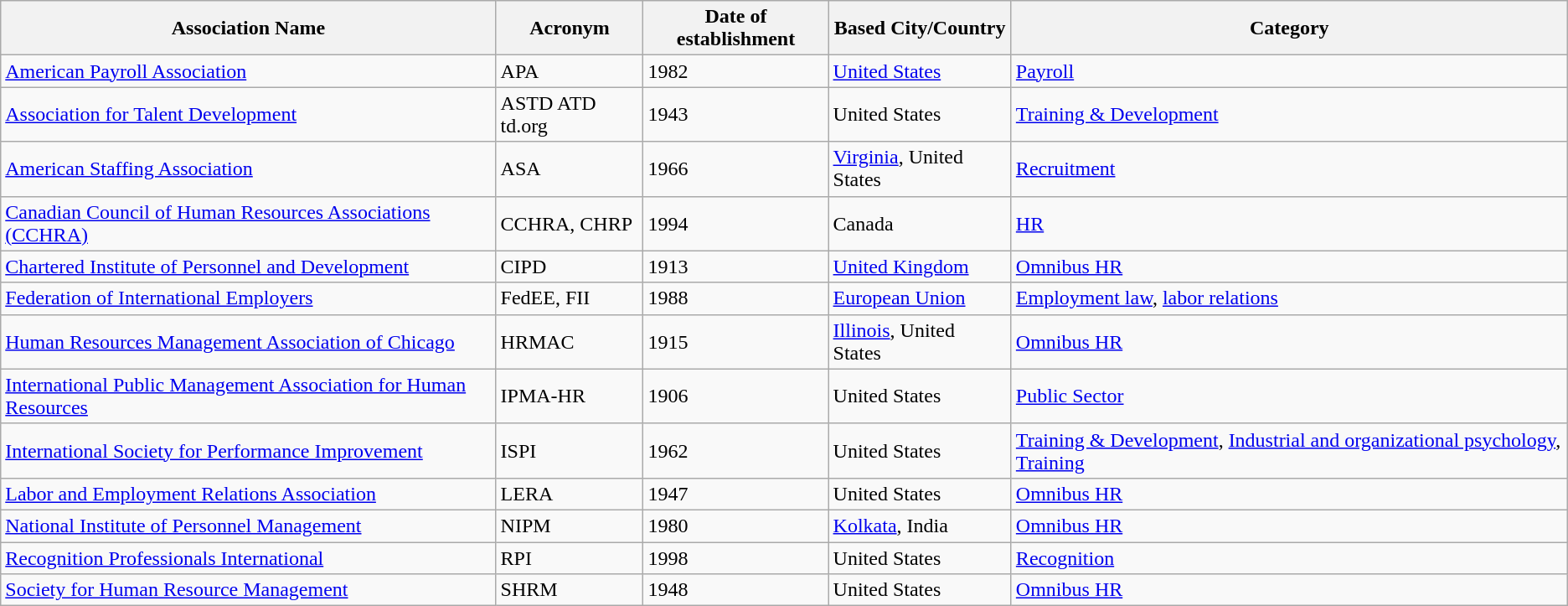<table class="wikitable sortable" style="width: auto;">
<tr>
<th>Association Name</th>
<th>Acronym</th>
<th>Date of establishment</th>
<th>Based City/Country</th>
<th>Category</th>
</tr>
<tr>
<td><a href='#'>American Payroll Association</a></td>
<td>APA</td>
<td>1982</td>
<td><a href='#'>United States</a></td>
<td><a href='#'>Payroll</a></td>
</tr>
<tr>
<td><a href='#'>Association for Talent Development</a></td>
<td>ASTD ATD td.org</td>
<td>1943</td>
<td>United States</td>
<td><a href='#'>Training & Development</a></td>
</tr>
<tr>
<td><a href='#'>American Staffing Association</a></td>
<td>ASA</td>
<td>1966</td>
<td><a href='#'>Virginia</a>, United States</td>
<td><a href='#'>Recruitment</a></td>
</tr>
<tr>
<td><a href='#'>Canadian Council of Human Resources Associations (CCHRA)</a></td>
<td>CCHRA, CHRP</td>
<td>1994</td>
<td>Canada</td>
<td><a href='#'>HR</a></td>
</tr>
<tr>
<td><a href='#'>Chartered Institute of Personnel and Development</a></td>
<td>CIPD</td>
<td>1913</td>
<td><a href='#'>United Kingdom</a></td>
<td><a href='#'>Omnibus HR</a></td>
</tr>
<tr>
<td><a href='#'>Federation of International Employers</a></td>
<td>FedEE, FII</td>
<td>1988</td>
<td><a href='#'>European Union</a></td>
<td><a href='#'>Employment law</a>, <a href='#'>labor relations</a></td>
</tr>
<tr>
<td><a href='#'>Human Resources Management Association of Chicago</a></td>
<td>HRMAC</td>
<td>1915</td>
<td><a href='#'>Illinois</a>, United States</td>
<td><a href='#'>Omnibus HR</a></td>
</tr>
<tr>
<td><a href='#'>International Public Management Association for Human Resources</a></td>
<td>IPMA-HR</td>
<td>1906</td>
<td>United States</td>
<td><a href='#'>Public Sector</a></td>
</tr>
<tr>
<td><a href='#'>International Society for Performance Improvement</a></td>
<td>ISPI</td>
<td>1962</td>
<td>United States</td>
<td><a href='#'>Training & Development</a>, <a href='#'>Industrial and organizational psychology</a>, <a href='#'>Training</a></td>
</tr>
<tr>
<td><a href='#'>Labor and Employment Relations Association</a></td>
<td>LERA</td>
<td>1947</td>
<td>United States</td>
<td><a href='#'>Omnibus HR</a></td>
</tr>
<tr>
<td><a href='#'>National Institute of Personnel Management</a></td>
<td>NIPM</td>
<td>1980</td>
<td><a href='#'>Kolkata</a>, India</td>
<td><a href='#'>Omnibus HR</a></td>
</tr>
<tr>
<td><a href='#'>Recognition Professionals International</a></td>
<td>RPI</td>
<td>1998</td>
<td>United States</td>
<td><a href='#'>Recognition</a></td>
</tr>
<tr>
<td><a href='#'>Society for Human Resource Management</a></td>
<td>SHRM</td>
<td>1948</td>
<td>United States</td>
<td><a href='#'>Omnibus HR</a></td>
</tr>
</table>
